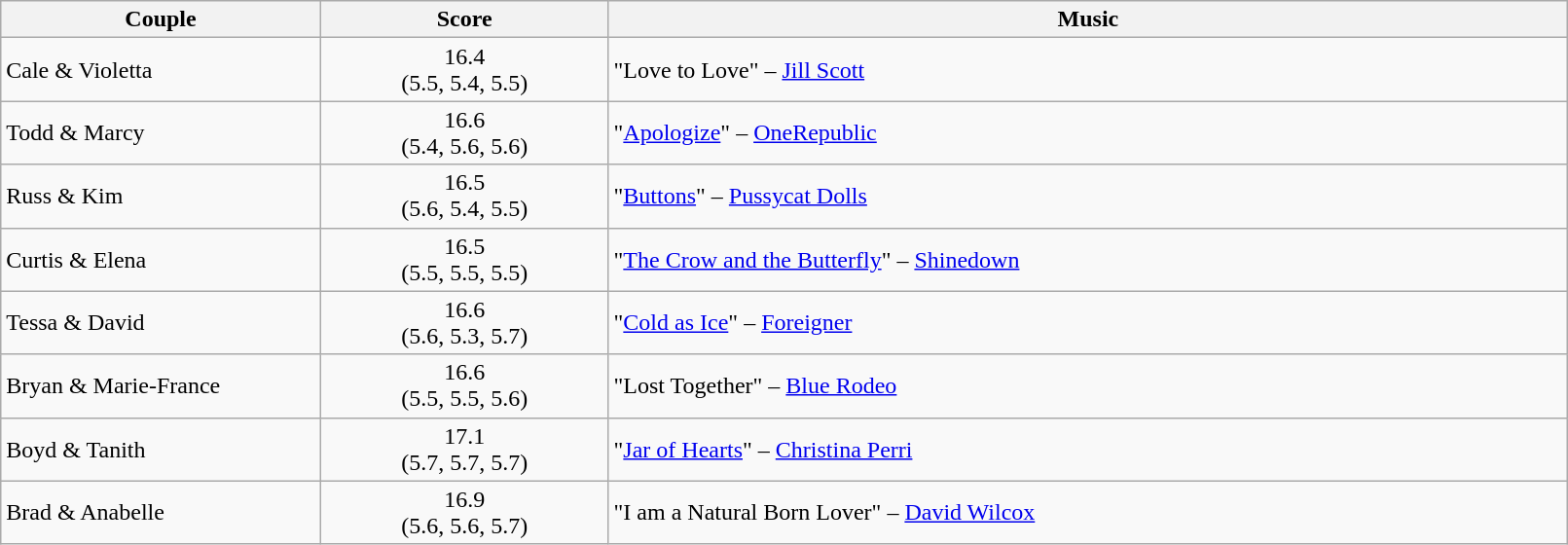<table class="wikitable" style="width:85%;">
<tr>
<th style="width:20%;">Couple</th>
<th style="width:18%;">Score</th>
<th style="width:60%;">Music</th>
</tr>
<tr>
<td>Cale & Violetta</td>
<td style="text-align:center;">16.4 <br> (5.5, 5.4, 5.5)</td>
<td>"Love to Love" – <a href='#'>Jill Scott</a></td>
</tr>
<tr>
<td>Todd & Marcy</td>
<td style="text-align:center;">16.6 <br> (5.4, 5.6, 5.6)</td>
<td>"<a href='#'>Apologize</a>" – <a href='#'>OneRepublic</a></td>
</tr>
<tr>
<td>Russ & Kim</td>
<td style="text-align:center;">16.5 <br> (5.6, 5.4, 5.5)</td>
<td>"<a href='#'>Buttons</a>" – <a href='#'>Pussycat Dolls</a></td>
</tr>
<tr>
<td>Curtis & Elena</td>
<td style="text-align:center;">16.5 <br> (5.5, 5.5, 5.5)</td>
<td>"<a href='#'>The Crow and the Butterfly</a>" – <a href='#'>Shinedown</a></td>
</tr>
<tr>
<td>Tessa & David</td>
<td style="text-align:center;">16.6 <br> (5.6, 5.3, 5.7)</td>
<td>"<a href='#'>Cold as Ice</a>" – <a href='#'>Foreigner</a></td>
</tr>
<tr>
<td>Bryan & Marie-France</td>
<td style="text-align:center;">16.6 <br> (5.5, 5.5, 5.6)</td>
<td>"Lost Together" – <a href='#'>Blue Rodeo</a></td>
</tr>
<tr>
<td>Boyd & Tanith</td>
<td style="text-align:center;">17.1 <br> (5.7, 5.7, 5.7)</td>
<td>"<a href='#'>Jar of Hearts</a>" – <a href='#'>Christina Perri</a></td>
</tr>
<tr>
<td>Brad & Anabelle</td>
<td style="text-align:center;">16.9 <br> (5.6, 5.6, 5.7)</td>
<td>"I am a Natural Born Lover" – <a href='#'>David Wilcox</a></td>
</tr>
</table>
